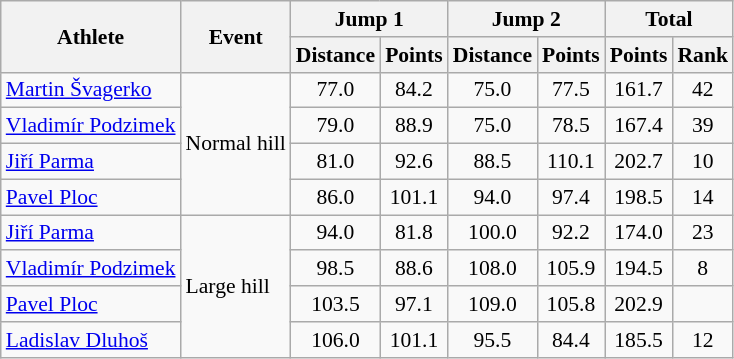<table class="wikitable" style="font-size:90%">
<tr>
<th rowspan="2">Athlete</th>
<th rowspan="2">Event</th>
<th colspan="2">Jump 1</th>
<th colspan="2">Jump 2</th>
<th colspan="2">Total</th>
</tr>
<tr>
<th>Distance</th>
<th>Points</th>
<th>Distance</th>
<th>Points</th>
<th>Points</th>
<th>Rank</th>
</tr>
<tr>
<td><a href='#'>Martin Švagerko</a></td>
<td rowspan="4">Normal hill</td>
<td align="center">77.0</td>
<td align="center">84.2</td>
<td align="center">75.0</td>
<td align="center">77.5</td>
<td align="center">161.7</td>
<td align="center">42</td>
</tr>
<tr>
<td><a href='#'>Vladimír Podzimek</a></td>
<td align="center">79.0</td>
<td align="center">88.9</td>
<td align="center">75.0</td>
<td align="center">78.5</td>
<td align="center">167.4</td>
<td align="center">39</td>
</tr>
<tr>
<td><a href='#'>Jiří Parma</a></td>
<td align="center">81.0</td>
<td align="center">92.6</td>
<td align="center">88.5</td>
<td align="center">110.1</td>
<td align="center">202.7</td>
<td align="center">10</td>
</tr>
<tr>
<td><a href='#'>Pavel Ploc</a></td>
<td align="center">86.0</td>
<td align="center">101.1</td>
<td align="center">94.0</td>
<td align="center">97.4</td>
<td align="center">198.5</td>
<td align="center">14</td>
</tr>
<tr>
<td><a href='#'>Jiří Parma</a></td>
<td rowspan="4">Large hill</td>
<td align="center">94.0</td>
<td align="center">81.8</td>
<td align="center">100.0</td>
<td align="center">92.2</td>
<td align="center">174.0</td>
<td align="center">23</td>
</tr>
<tr>
<td><a href='#'>Vladimír Podzimek</a></td>
<td align="center">98.5</td>
<td align="center">88.6</td>
<td align="center">108.0</td>
<td align="center">105.9</td>
<td align="center">194.5</td>
<td align="center">8</td>
</tr>
<tr>
<td><a href='#'>Pavel Ploc</a></td>
<td align="center">103.5</td>
<td align="center">97.1</td>
<td align="center">109.0</td>
<td align="center">105.8</td>
<td align="center">202.9</td>
<td align="center"></td>
</tr>
<tr>
<td><a href='#'>Ladislav Dluhoš</a></td>
<td align="center">106.0</td>
<td align="center">101.1</td>
<td align="center">95.5</td>
<td align="center">84.4</td>
<td align="center">185.5</td>
<td align="center">12</td>
</tr>
</table>
